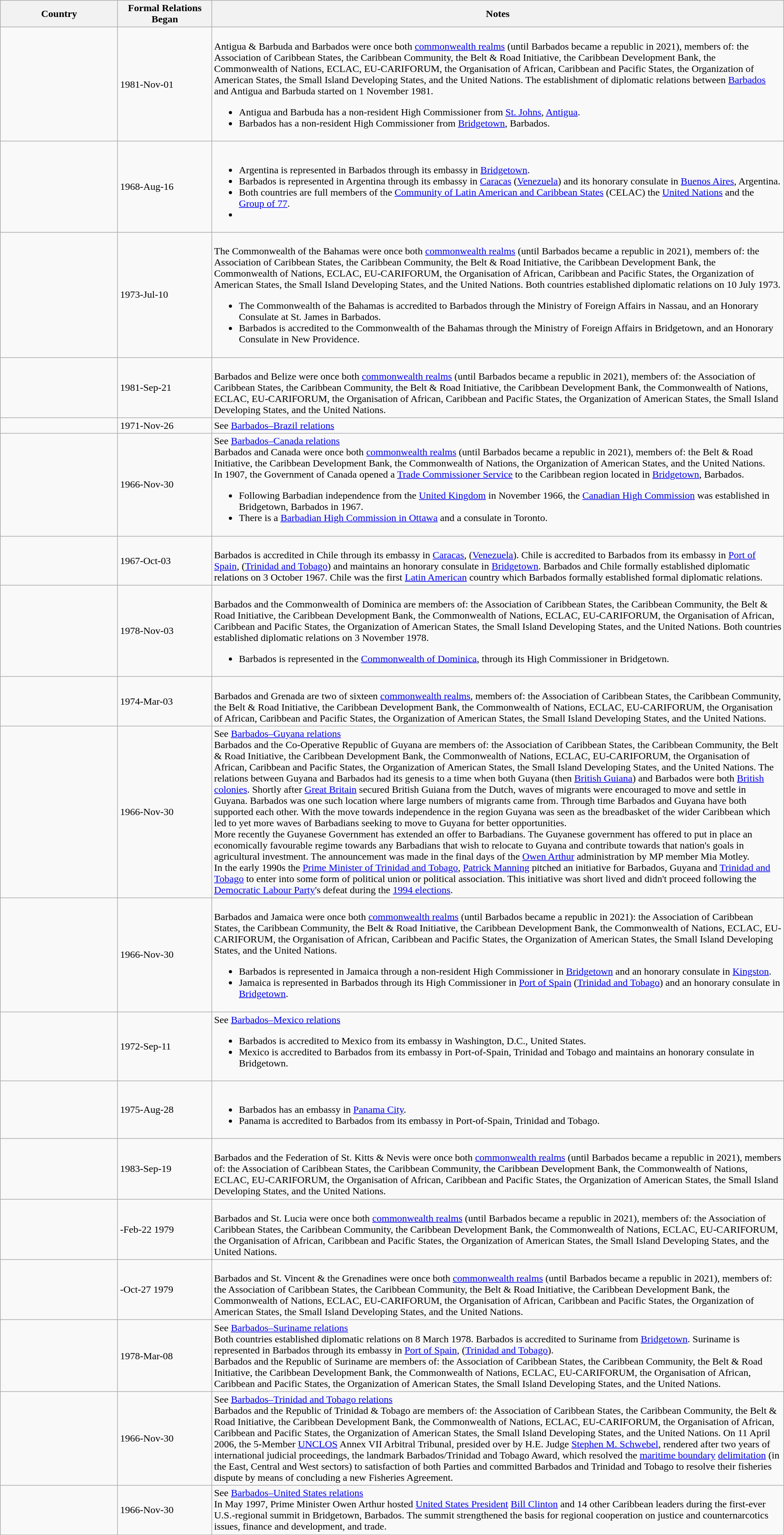<table class="wikitable sortable" border="1" style="width:100%; margin:auto;">
<tr>
<th width="15%">Country</th>
<th width="12%">Formal Relations Began</th>
<th>Notes</th>
</tr>
<tr -valign="top">
<td></td>
<td>1981-Nov-01</td>
<td><br>Antigua & Barbuda and Barbados were once both <a href='#'>commonwealth realms</a> (until Barbados became a republic in 2021), members of: the Association of Caribbean States, the Caribbean Community, the Belt & Road Initiative, the Caribbean Development Bank, the Commonwealth of Nations, ECLAC, EU-CARIFORUM, the Organisation of African, Caribbean and Pacific States, the Organization of American States, the Small Island Developing States, and the United Nations. The establishment of diplomatic relations between <a href='#'>Barbados</a> and Antigua and Barbuda started on 1 November 1981.<ul><li>Antigua and Barbuda has a non-resident High Commissioner from <a href='#'>St. Johns</a>, <a href='#'>Antigua</a>.</li><li>Barbados has a non-resident High Commissioner from <a href='#'>Bridgetown</a>, Barbados.</li></ul></td>
</tr>
<tr -valign="top">
<td></td>
<td>1968-Aug-16</td>
<td><br><ul><li>Argentina is represented in Barbados through its embassy in <a href='#'>Bridgetown</a>.</li><li>Barbados is represented in Argentina through its embassy in <a href='#'>Caracas</a> (<a href='#'>Venezuela</a>) and its honorary consulate in <a href='#'>Buenos Aires</a>, Argentina.</li><li>Both countries are full members of the <a href='#'>Community of Latin American and Caribbean States</a> (CELAC) the <a href='#'>United Nations</a> and the <a href='#'>Group of 77</a>.</li><li></li></ul></td>
</tr>
<tr -valign="top">
<td></td>
<td>1973-Jul-10</td>
<td><br>The Commonwealth of the Bahamas were once both <a href='#'>commonwealth realms</a> (until Barbados became a republic in 2021), members of: the Association of Caribbean States, the Caribbean Community, the Belt & Road Initiative, the Caribbean Development Bank, the Commonwealth of Nations, ECLAC, EU-CARIFORUM, the Organisation of African, Caribbean and Pacific States, the Organization of American States, the Small Island Developing States, and the United Nations. Both countries established diplomatic relations on 10 July 1973.<ul><li>The Commonwealth of the Bahamas is accredited to Barbados through the Ministry of Foreign Affairs in Nassau, and an Honorary Consulate at St. James in Barbados.</li><li>Barbados is accredited to the Commonwealth of the Bahamas through the Ministry of Foreign Affairs in Bridgetown, and an Honorary Consulate in New Providence.</li></ul></td>
</tr>
<tr -valign="top">
<td></td>
<td>1981-Sep-21</td>
<td><br>Barbados and Belize were once both <a href='#'>commonwealth realms</a> (until Barbados became a republic in 2021), members of: the Association of Caribbean States, the Caribbean Community, the Belt & Road Initiative, the Caribbean Development Bank, the Commonwealth of Nations, ECLAC, EU-CARIFORUM, the Organisation of African, Caribbean and Pacific States, the Organization of American States, the Small Island Developing States, and the United Nations.</td>
</tr>
<tr -valign="top">
<td></td>
<td>1971-Nov-26</td>
<td>See <a href='#'>Barbados–Brazil relations</a></td>
</tr>
<tr -valign="top">
<td></td>
<td>1966-Nov-30</td>
<td>See <a href='#'>Barbados–Canada relations</a><br>Barbados and Canada were once both <a href='#'>commonwealth realms</a> (until Barbados became a republic in 2021), members of: the Belt & Road Initiative, the Caribbean Development Bank, the Commonwealth of Nations, the Organization of American States, and the United Nations.<br>In 1907, the Government of Canada opened a <a href='#'>Trade Commissioner Service</a> to the Caribbean region located in <a href='#'>Bridgetown</a>, Barbados.<ul><li>Following Barbadian independence from the <a href='#'>United Kingdom</a> in November 1966, the <a href='#'>Canadian High Commission</a> was established in Bridgetown, Barbados in 1967.</li><li>There is a <a href='#'>Barbadian High Commission in Ottawa</a> and a consulate in Toronto.</li></ul></td>
</tr>
<tr -valign="top">
<td></td>
<td>1967-Oct-03</td>
<td><br>Barbados is accredited in Chile through its embassy in <a href='#'>Caracas</a>, (<a href='#'>Venezuela</a>). Chile is accredited to Barbados from its embassy in <a href='#'>Port of Spain</a>, (<a href='#'>Trinidad and Tobago</a>) and maintains an honorary consulate in <a href='#'>Bridgetown</a>. Barbados and Chile formally established diplomatic relations on 3 October 1967. Chile was the first <a href='#'>Latin American</a> country which Barbados formally established formal diplomatic relations.</td>
</tr>
<tr -valign="top">
<td></td>
<td>1978-Nov-03</td>
<td><br>Barbados and the Commonwealth of Dominica are members of: the Association of Caribbean States, the Caribbean Community, the Belt & Road Initiative, the Caribbean Development Bank, the Commonwealth of Nations, ECLAC, EU-CARIFORUM, the Organisation of African, Caribbean and Pacific States, the Organization of American States, the Small Island Developing States, and the United Nations. Both countries established diplomatic relations on 3 November 1978.<ul><li>Barbados is represented in the <a href='#'>Commonwealth of Dominica</a>, through its High Commissioner in Bridgetown.</li></ul></td>
</tr>
<tr -valign="top">
<td></td>
<td>1974-Mar-03</td>
<td><br>Barbados and Grenada are two of sixteen <a href='#'>commonwealth realms</a>, members of: the Association of Caribbean States, the Caribbean Community, the Belt & Road Initiative, the Caribbean Development Bank, the Commonwealth of Nations, ECLAC, EU-CARIFORUM, the Organisation of African, Caribbean and Pacific States, the Organization of American States, the Small Island Developing States, and the United Nations.</td>
</tr>
<tr -valign="top">
<td></td>
<td>1966-Nov-30</td>
<td>See <a href='#'>Barbados–Guyana relations</a><br>Barbados and the Co-Operative Republic of Guyana are members of: the Association of Caribbean States, the Caribbean Community, the Belt & Road Initiative, the Caribbean Development Bank, the Commonwealth of Nations, ECLAC, EU-CARIFORUM, the Organisation of African, Caribbean and Pacific States, the Organization of American States, the Small Island Developing States, and the United Nations.
The relations between Guyana and Barbados had its genesis to a time when both Guyana (then <a href='#'>British Guiana</a>) and Barbados were both <a href='#'>British colonies</a>. Shortly after <a href='#'>Great Britain</a> secured British Guiana from the Dutch, waves of migrants were encouraged to move and settle in Guyana. Barbados was one such location where large numbers of migrants came from. Through time Barbados and Guyana have both supported each other. With the move towards independence in the region Guyana was seen as the breadbasket of the wider Caribbean which led to yet more waves of Barbadians seeking to move to Guyana for better opportunities.<br>More recently the Guyanese Government has extended an offer to Barbadians. The Guyanese government has offered to put in place an economically favourable regime towards any Barbadians that wish to relocate to Guyana and contribute towards that nation's goals in agricultural investment. The announcement was made in the final days of the <a href='#'>Owen Arthur</a> administration by MP member Mia Motley.<br>In the early 1990s the <a href='#'>Prime Minister of Trinidad and Tobago</a>, <a href='#'>Patrick Manning</a> pitched an initiative for Barbados, Guyana and <a href='#'>Trinidad and Tobago</a> to enter into some form of political union or political association. This initiative was short lived and didn't proceed following the <a href='#'>Democratic Labour Party</a>'s defeat during the <a href='#'>1994 elections</a>.</td>
</tr>
<tr -valign="top">
<td></td>
<td>1966-Nov-30</td>
<td><br>Barbados and Jamaica were once both <a href='#'>commonwealth realms</a> (until Barbados became a republic in 2021): the Association of Caribbean States, the Caribbean Community, the Belt & Road Initiative, the Caribbean Development Bank, the Commonwealth of Nations, ECLAC, EU-CARIFORUM, the Organisation of African, Caribbean and Pacific States, the Organization of American States, the Small Island Developing States, and the United Nations.<ul><li>Barbados is represented in Jamaica through a non-resident High Commissioner in <a href='#'>Bridgetown</a> and an honorary consulate in <a href='#'>Kingston</a>.</li><li>Jamaica is represented in Barbados through its High Commissioner in <a href='#'>Port of Spain</a> (<a href='#'>Trinidad and Tobago</a>) and an honorary consulate in <a href='#'>Bridgetown</a>.</li></ul></td>
</tr>
<tr -valign="top">
<td></td>
<td>1972-Sep-11</td>
<td>See <a href='#'>Barbados–Mexico relations</a><br><ul><li>Barbados is accredited to Mexico from its embassy in Washington, D.C., United States.</li><li>Mexico is accredited to Barbados from its embassy in Port-of-Spain, Trinidad and Tobago and maintains an honorary consulate in Bridgetown.</li></ul></td>
</tr>
<tr -valign="top">
<td></td>
<td>1975-Aug-28</td>
<td><br><ul><li>Barbados has an embassy in <a href='#'>Panama City</a>.</li><li>Panama is accredited to Barbados from its embassy in Port-of-Spain, Trinidad and Tobago.</li></ul></td>
</tr>
<tr -valign="top">
<td></td>
<td>1983-Sep-19</td>
<td><br>Barbados and the Federation of St. Kitts & Nevis were once both <a href='#'>commonwealth realms</a> (until Barbados became a republic in 2021), members of: the Association of Caribbean States, the Caribbean Community, the Caribbean Development Bank, the Commonwealth of Nations, ECLAC, EU-CARIFORUM, the Organisation of African, Caribbean and Pacific States, the Organization of American States, the Small Island Developing States, and the United Nations.</td>
</tr>
<tr -valign="top">
<td></td>
<td>-Feb-22 1979</td>
<td><br>Barbados and St. Lucia were once both <a href='#'>commonwealth realms</a> (until Barbados became a republic in 2021), members of: the Association of Caribbean States, the Caribbean Community, the Caribbean Development Bank, the Commonwealth of Nations, ECLAC, EU-CARIFORUM, the Organisation of African, Caribbean and Pacific States, the Organization of American States, the Small Island Developing States, and the United Nations.</td>
</tr>
<tr -valign="top">
<td></td>
<td>-Oct-27 1979</td>
<td><br>Barbados and St. Vincent & the Grenadines were once both <a href='#'>commonwealth realms</a> (until Barbados became a republic in 2021), members of: the Association of Caribbean States, the Caribbean Community, the Belt & Road Initiative, the Caribbean Development Bank, the Commonwealth of Nations, ECLAC, EU-CARIFORUM, the Organisation of African, Caribbean and Pacific States, the Organization of American States, the Small Island Developing States, and the United Nations.</td>
</tr>
<tr -valign="top">
<td></td>
<td>1978-Mar-08</td>
<td>See <a href='#'>Barbados–Suriname relations</a><br>Both countries established diplomatic relations on 8 March 1978. Barbados is accredited to Suriname from <a href='#'>Bridgetown</a>. Suriname is represented in Barbados through its embassy in <a href='#'>Port of Spain</a>, (<a href='#'>Trinidad and Tobago</a>).<br>Barbados and the Republic of Suriname are members of: the Association of Caribbean States, the Caribbean Community, the Belt & Road Initiative, the Caribbean Development Bank, the Commonwealth of Nations, ECLAC, EU-CARIFORUM, the Organisation of African, Caribbean and Pacific States, the Organization of American States, the Small Island Developing States, and the United Nations.</td>
</tr>
<tr -valign="top">
<td></td>
<td>1966-Nov-30</td>
<td>See <a href='#'>Barbados–Trinidad and Tobago relations</a><br>Barbados and the Republic of Trinidad & Tobago are members of: the Association of Caribbean States, the Caribbean Community, the Belt & Road Initiative, the Caribbean Development Bank, the Commonwealth of Nations, ECLAC, EU-CARIFORUM, the Organisation of African, Caribbean and Pacific States, the Organization of American States, the Small Island Developing States, and the United Nations.
On 11 April 2006, the 5-Member <a href='#'>UNCLOS</a> Annex VII Arbitral Tribunal, presided over by H.E. Judge <a href='#'>Stephen M. Schwebel</a>, rendered after two years of international judicial proceedings, the landmark Barbados/Trinidad and Tobago Award, which resolved the <a href='#'>maritime boundary</a> <a href='#'>delimitation</a> (in the East, Central and West sectors) to satisfaction of both Parties and committed Barbados and Trinidad and Tobago to resolve their fisheries dispute by means of concluding a new Fisheries Agreement.</td>
</tr>
<tr -valign="top">
<td></td>
<td>1966-Nov-30</td>
<td>See <a href='#'>Barbados–United States relations</a><br>In May 1997, Prime Minister Owen Arthur hosted <a href='#'>United States President</a> <a href='#'>Bill Clinton</a> and 14 other Caribbean leaders during the first-ever U.S.-regional summit in Bridgetown, Barbados. The summit strengthened the basis for regional cooperation on justice and counternarcotics issues, finance and development, and trade.</td>
</tr>
</table>
